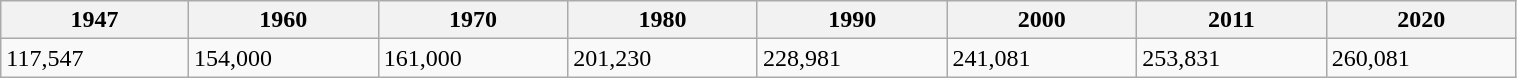<table class="wikitable" style="width:80%;">
<tr>
<th>1947</th>
<th>1960</th>
<th>1970</th>
<th>1980</th>
<th>1990</th>
<th>2000</th>
<th>2011</th>
<th>2020</th>
</tr>
<tr>
<td>117,547</td>
<td>154,000</td>
<td>161,000</td>
<td>201,230</td>
<td>228,981</td>
<td>241,081</td>
<td>253,831</td>
<td>260,081</td>
</tr>
</table>
